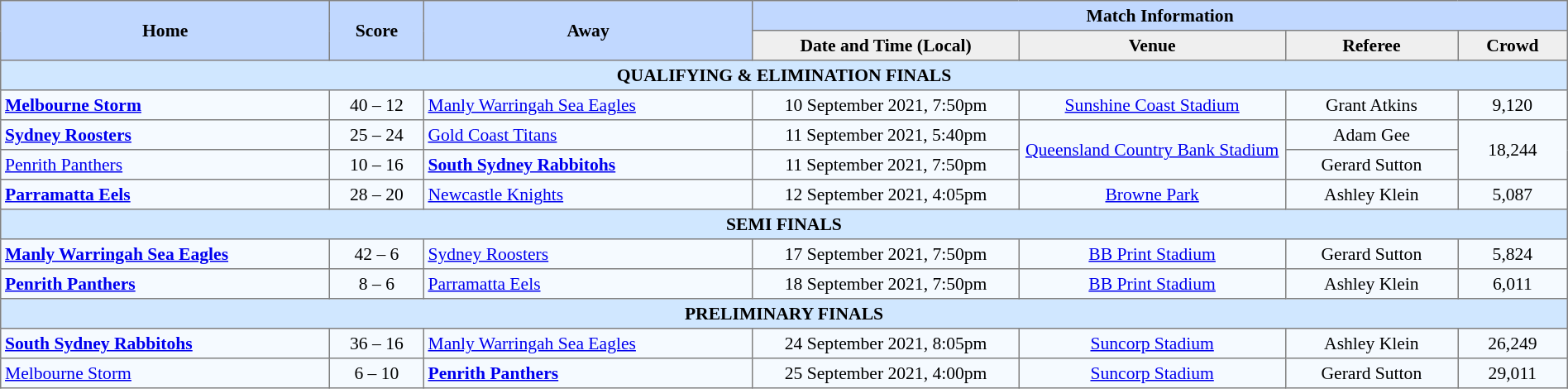<table border="1" cellpadding="3" cellspacing="0" style="border-collapse:collapse; font-size:90%; text-align:center; width:100%;">
<tr style="background:#c1d8ff;">
<th rowspan="2" style="width:21%;">Home</th>
<th rowspan="2" style="width:6%;">Score</th>
<th rowspan="2" style="width:21%;">Away</th>
<th colspan=6>Match Information</th>
</tr>
<tr style="background:#efefef;">
<th width=17%>Date and Time (Local)</th>
<th width=17%>Venue</th>
<th width=11%>Referee</th>
<th width=7%>Crowd</th>
</tr>
<tr style="background:#d0e7ff;">
<td colspan=7><strong>QUALIFYING & ELIMINATION FINALS</strong></td>
</tr>
<tr style="background:#f5faff;">
<td align=left> <strong><a href='#'>Melbourne Storm</a></strong></td>
<td>40 – 12</td>
<td align=left> <a href='#'>Manly Warringah Sea Eagles</a></td>
<td>10 September 2021, 7:50pm</td>
<td><a href='#'>Sunshine Coast Stadium</a></td>
<td>Grant Atkins</td>
<td>9,120</td>
</tr>
<tr style="background:#f5faff;">
<td align=left> <strong><a href='#'>Sydney Roosters</a></strong></td>
<td>25 – 24</td>
<td align=left> <a href='#'>Gold Coast Titans</a></td>
<td>11 September 2021, 5:40pm</td>
<td rowspan="2"><a href='#'>Queensland Country Bank Stadium</a></td>
<td>Adam Gee</td>
<td rowspan="2">18,244</td>
</tr>
<tr style="background:#f5faff;">
<td align=left> <a href='#'>Penrith Panthers</a></td>
<td>10 – 16</td>
<td align=left> <strong><a href='#'>South Sydney Rabbitohs</a></strong></td>
<td>11 September 2021, 7:50pm</td>
<td>Gerard Sutton</td>
</tr>
<tr style="background:#f5faff;">
<td align=left> <strong><a href='#'>Parramatta Eels</a></strong></td>
<td>28 – 20</td>
<td align=left> <a href='#'>Newcastle Knights</a></td>
<td>12 September 2021, 4:05pm</td>
<td><a href='#'>Browne Park</a></td>
<td>Ashley Klein</td>
<td>5,087</td>
</tr>
<tr style="background:#d0e7ff;">
<td colspan=7><strong>SEMI FINALS</strong></td>
</tr>
<tr style="background:#f5faff;">
<td align=left> <strong><a href='#'>Manly Warringah Sea Eagles</a></strong></td>
<td>42 – 6</td>
<td align=left> <a href='#'>Sydney Roosters</a></td>
<td>17 September 2021, 7:50pm</td>
<td><a href='#'>BB Print Stadium</a></td>
<td>Gerard Sutton</td>
<td>5,824</td>
</tr>
<tr style="background:#f5faff;">
<td align=left> <strong><a href='#'>Penrith Panthers</a></strong></td>
<td>8 – 6</td>
<td align=left> <a href='#'>Parramatta Eels</a></td>
<td>18 September 2021, 7:50pm</td>
<td><a href='#'>BB Print Stadium</a></td>
<td>Ashley Klein</td>
<td>6,011</td>
</tr>
<tr style="background:#d0e7ff;">
<td colspan=7><strong>PRELIMINARY FINALS</strong></td>
</tr>
<tr style="background:#f5faff;">
<td align=left> <strong><a href='#'>South Sydney Rabbitohs</a></strong></td>
<td>36 – 16</td>
<td align=left> <a href='#'>Manly Warringah Sea Eagles</a></td>
<td>24 September 2021, 8:05pm</td>
<td><a href='#'>Suncorp Stadium</a></td>
<td>Ashley Klein</td>
<td>26,249</td>
</tr>
<tr style="background:#f5faff;">
<td align=left> <a href='#'>Melbourne Storm</a></td>
<td>6 – 10</td>
<td align=left> <strong><a href='#'>Penrith Panthers</a></strong></td>
<td>25 September 2021, 4:00pm</td>
<td><a href='#'>Suncorp Stadium</a></td>
<td>Gerard Sutton</td>
<td>29,011</td>
</tr>
</table>
